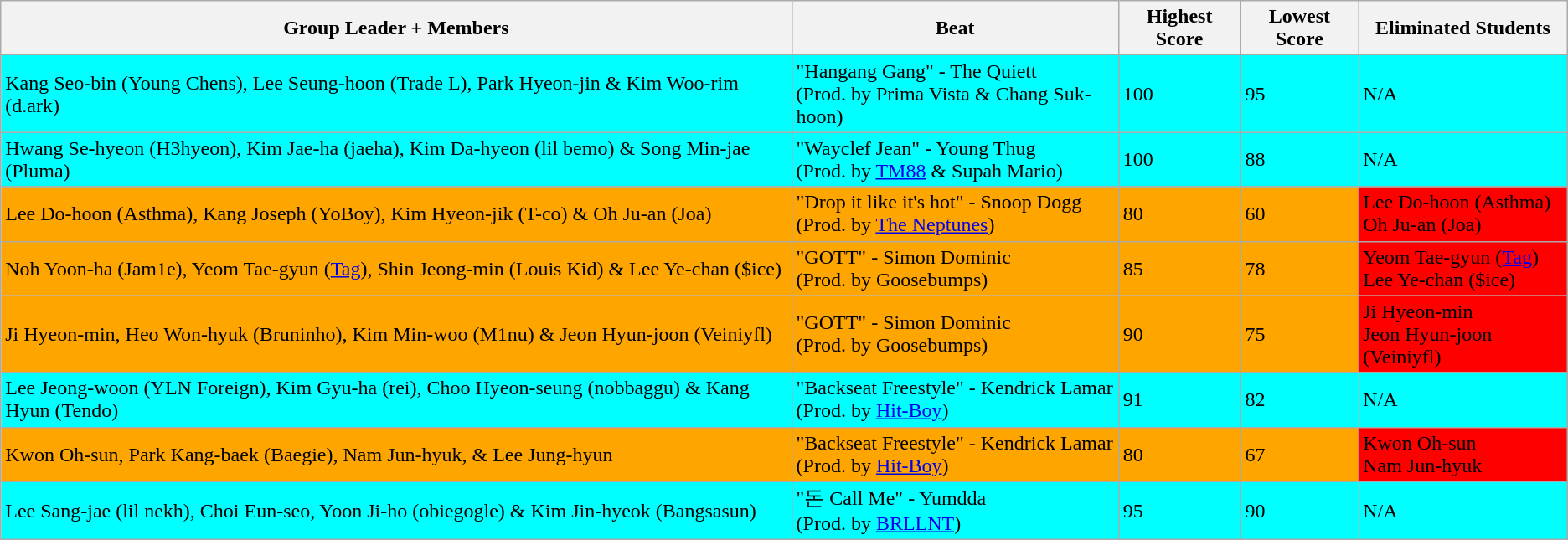<table class="wikitable sortable mw-collapsible mw-collapsed">
<tr>
<th>Group Leader + Members</th>
<th>Beat</th>
<th>Highest Score</th>
<th>Lowest Score</th>
<th>Eliminated Students</th>
</tr>
<tr>
<td style="background:cyan">Kang Seo-bin (Young Chens), Lee Seung-hoon (Trade L), Park Hyeon-jin & Kim Woo-rim (d.ark)</td>
<td style="background:cyan">"Hangang Gang" - The Quiett<br>(Prod. by Prima Vista & Chang Suk-hoon)</td>
<td style="background:cyan">100</td>
<td style="background:cyan">95</td>
<td style="background:cyan">N/A</td>
</tr>
<tr>
<td style="background:cyan">Hwang Se-hyeon (H3hyeon), Kim Jae-ha (jaeha), Kim Da-hyeon (lil bemo) & Song Min-jae (Pluma)</td>
<td style="background:cyan">"Wayclef Jean" - Young Thug<br>(Prod. by <a href='#'>TM88</a> & Supah Mario)</td>
<td style="background:cyan">100</td>
<td style="background:cyan">88</td>
<td style="background:cyan">N/A</td>
</tr>
<tr>
<td style="background:orange">Lee Do-hoon (Asthma), Kang Joseph (YoBoy), Kim Hyeon-jik (T-co) & Oh Ju-an (Joa)</td>
<td style="background:orange">"Drop it like it's hot" - Snoop Dogg<br>(Prod. by  <a href='#'>The Neptunes</a>)</td>
<td style="background:orange">80</td>
<td style="background:orange">60</td>
<td style="background:red">Lee Do-hoon (Asthma)<br>Oh Ju-an (Joa)</td>
</tr>
<tr>
<td style="background:orange">Noh Yoon-ha (Jam1e), Yeom Tae-gyun (<a href='#'>Tag</a>), Shin Jeong-min (Louis Kid) & Lee Ye-chan ($ice)</td>
<td style="background:orange">"GOTT" - Simon Dominic<br>(Prod. by Goosebumps)</td>
<td style="background:orange">85</td>
<td style="background:orange">78</td>
<td style="background:red">Yeom Tae-gyun (<a href='#'>Tag</a>)<br>Lee Ye-chan ($ice)</td>
</tr>
<tr>
<td style="background:orange">Ji Hyeon-min, Heo Won-hyuk (Bruninho), Kim Min-woo (M1nu) & Jeon Hyun-joon (Veiniyfl)</td>
<td style="background:orange">"GOTT" - Simon Dominic<br>(Prod. by Goosebumps)</td>
<td style="background:orange">90</td>
<td style="background:orange">75</td>
<td style="background:red">Ji Hyeon-min<br>Jeon Hyun-joon (Veiniyfl)</td>
</tr>
<tr>
<td style="background:cyan">Lee Jeong-woon (YLN Foreign), Kim Gyu-ha (rei), Choo Hyeon-seung (nobbaggu) & Kang Hyun (Tendo)</td>
<td style="background:cyan">"Backseat Freestyle" - Kendrick Lamar<br>(Prod. by <a href='#'>Hit-Boy</a>)</td>
<td style="background:cyan">91</td>
<td style="background:cyan">82</td>
<td style="background:cyan">N/A</td>
</tr>
<tr>
<td style="background:orange">Kwon Oh-sun, Park Kang-baek (Baegie), Nam Jun-hyuk, & Lee Jung-hyun</td>
<td style="background:orange">"Backseat Freestyle" - Kendrick Lamar<br>(Prod. by <a href='#'>Hit-Boy</a>)</td>
<td style="background:orange">80</td>
<td style="background:orange">67</td>
<td style="background:red">Kwon Oh-sun<br>Nam Jun-hyuk</td>
</tr>
<tr>
<td style="background:cyan">Lee Sang-jae (lil nekh), Choi Eun-seo, Yoon Ji-ho (obiegogle) & Kim Jin-hyeok (Bangsasun)</td>
<td style="background:cyan">"돈 Call Me" - Yumdda<br>(Prod. by <a href='#'>BRLLNT</a>)</td>
<td style="background:cyan">95</td>
<td style="background:cyan">90</td>
<td style="background:cyan">N/A</td>
</tr>
</table>
